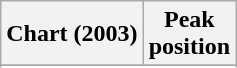<table class="wikitable sortable plainrowheaders" style="text-align:center">
<tr>
<th scope="col">Chart (2003)</th>
<th scope="col">Peak<br> position</th>
</tr>
<tr>
</tr>
<tr>
</tr>
<tr>
</tr>
</table>
